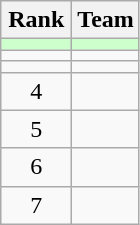<table class="wikitable">
<tr>
<th style="width: 40px;">Rank</th>
<th>Team</th>
</tr>
<tr style="background: #CCFFCC;">
<td style="text-align: center;"></td>
<td></td>
</tr>
<tr>
<td style="text-align: center;"></td>
<td></td>
</tr>
<tr>
<td style="text-align: center;"></td>
<td></td>
</tr>
<tr>
<td style="text-align: center;">4</td>
<td></td>
</tr>
<tr>
<td style="text-align: center;">5</td>
<td></td>
</tr>
<tr>
<td style="text-align: center;">6</td>
<td></td>
</tr>
<tr>
<td style="text-align: center;">7</td>
<td></td>
</tr>
</table>
